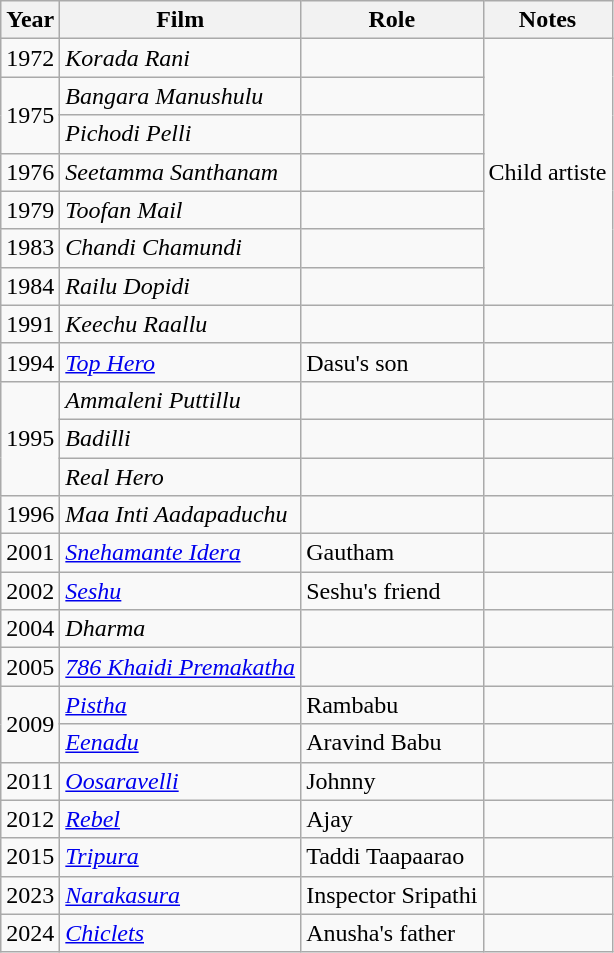<table class="wikitable sortable">
<tr>
<th>Year</th>
<th>Film</th>
<th>Role</th>
<th>Notes</th>
</tr>
<tr>
<td>1972</td>
<td><em>Korada Rani</em></td>
<td></td>
<td rowspan="7">Child artiste</td>
</tr>
<tr>
<td rowspan="2">1975</td>
<td><em>Bangara Manushulu</em></td>
<td></td>
</tr>
<tr>
<td><em>Pichodi Pelli</em></td>
<td></td>
</tr>
<tr>
<td>1976</td>
<td><em>Seetamma Santhanam</em></td>
<td></td>
</tr>
<tr>
<td>1979</td>
<td><em>Toofan Mail</em></td>
<td></td>
</tr>
<tr>
<td>1983</td>
<td><em>Chandi Chamundi</em></td>
<td></td>
</tr>
<tr>
<td>1984</td>
<td><em>Railu Dopidi</em></td>
<td></td>
</tr>
<tr>
<td>1991</td>
<td><em>Keechu Raallu</em></td>
<td></td>
<td></td>
</tr>
<tr>
<td>1994</td>
<td><em><a href='#'>Top Hero</a></em></td>
<td>Dasu's son</td>
<td></td>
</tr>
<tr>
<td rowspan="3">1995</td>
<td><em>Ammaleni Puttillu</em></td>
<td></td>
<td></td>
</tr>
<tr>
<td><em>Badilli</em></td>
<td></td>
<td></td>
</tr>
<tr>
<td><em>Real Hero</em></td>
<td></td>
<td></td>
</tr>
<tr>
<td>1996</td>
<td><em>Maa Inti Aadapaduchu</em></td>
<td></td>
<td></td>
</tr>
<tr>
<td>2001</td>
<td><em><a href='#'>Snehamante Idera</a></em></td>
<td>Gautham</td>
<td></td>
</tr>
<tr>
<td>2002</td>
<td><em><a href='#'>Seshu</a></em></td>
<td>Seshu's friend</td>
<td></td>
</tr>
<tr>
<td>2004</td>
<td><em>Dharma</em></td>
<td></td>
<td></td>
</tr>
<tr>
<td>2005</td>
<td><em><a href='#'>786 Khaidi Premakatha</a></em></td>
<td></td>
<td></td>
</tr>
<tr>
<td rowspan="2">2009</td>
<td><em><a href='#'>Pistha</a></em></td>
<td>Rambabu</td>
<td></td>
</tr>
<tr>
<td><em><a href='#'>Eenadu</a></em></td>
<td>Aravind Babu</td>
<td></td>
</tr>
<tr>
<td>2011</td>
<td><em><a href='#'>Oosaravelli</a></em></td>
<td>Johnny</td>
<td></td>
</tr>
<tr>
<td>2012</td>
<td><em><a href='#'>Rebel</a></em></td>
<td>Ajay</td>
<td></td>
</tr>
<tr>
<td>2015</td>
<td><em><a href='#'>Tripura</a></em></td>
<td>Taddi Taapaarao</td>
<td></td>
</tr>
<tr>
<td>2023</td>
<td><em><a href='#'>Narakasura</a></em></td>
<td>Inspector Sripathi</td>
<td></td>
</tr>
<tr>
<td>2024</td>
<td><em><a href='#'>Chiclets</a></em></td>
<td>Anusha's father</td>
<td></td>
</tr>
</table>
